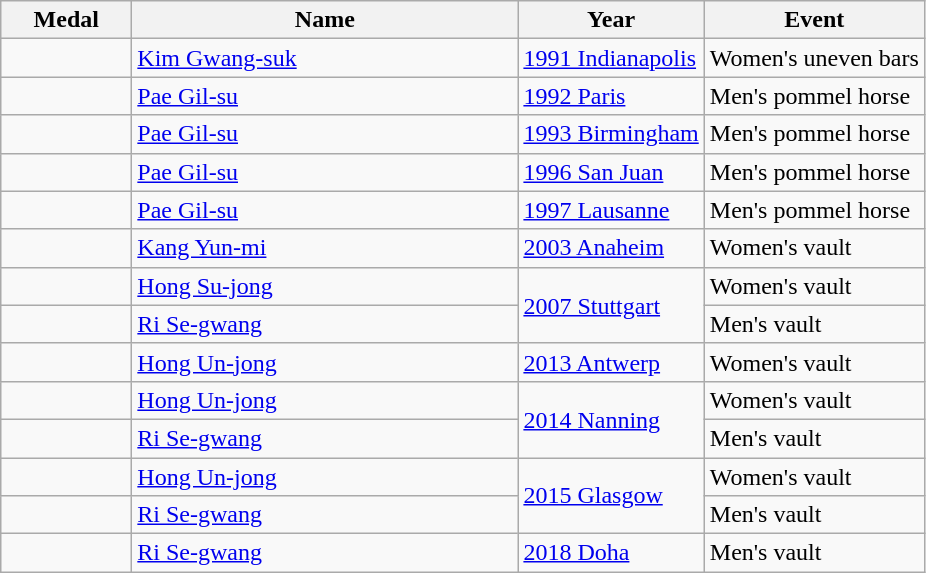<table class="wikitable sortable">
<tr>
<th style="width:5em;">Medal</th>
<th width=250>Name</th>
<th>Year</th>
<th>Event</th>
</tr>
<tr>
<td></td>
<td><a href='#'>Kim Gwang-suk</a></td>
<td> <a href='#'>1991 Indianapolis</a></td>
<td>Women's uneven bars</td>
</tr>
<tr>
<td></td>
<td><a href='#'>Pae Gil-su</a></td>
<td> <a href='#'>1992 Paris</a></td>
<td>Men's pommel horse</td>
</tr>
<tr>
<td></td>
<td><a href='#'>Pae Gil-su</a></td>
<td> <a href='#'>1993 Birmingham</a></td>
<td>Men's pommel horse</td>
</tr>
<tr>
<td></td>
<td><a href='#'>Pae Gil-su</a></td>
<td> <a href='#'>1996 San Juan</a></td>
<td>Men's pommel horse</td>
</tr>
<tr>
<td></td>
<td><a href='#'>Pae Gil-su</a></td>
<td> <a href='#'>1997 Lausanne</a></td>
<td>Men's pommel horse</td>
</tr>
<tr>
<td></td>
<td><a href='#'>Kang Yun-mi</a></td>
<td> <a href='#'>2003 Anaheim</a></td>
<td>Women's vault</td>
</tr>
<tr>
<td></td>
<td><a href='#'>Hong Su-jong</a></td>
<td rowspan="2"> <a href='#'>2007 Stuttgart</a></td>
<td>Women's vault</td>
</tr>
<tr>
<td></td>
<td><a href='#'>Ri Se-gwang</a></td>
<td>Men's vault</td>
</tr>
<tr>
<td></td>
<td><a href='#'>Hong Un-jong</a></td>
<td> <a href='#'>2013 Antwerp</a></td>
<td>Women's vault</td>
</tr>
<tr>
<td></td>
<td><a href='#'>Hong Un-jong</a></td>
<td rowspan="2"> <a href='#'>2014 Nanning</a></td>
<td>Women's vault</td>
</tr>
<tr>
<td></td>
<td><a href='#'>Ri Se-gwang</a></td>
<td>Men's vault</td>
</tr>
<tr>
<td></td>
<td><a href='#'>Hong Un-jong</a></td>
<td rowspan="2"> <a href='#'>2015 Glasgow</a></td>
<td>Women's vault</td>
</tr>
<tr>
<td></td>
<td><a href='#'>Ri Se-gwang</a></td>
<td>Men's vault</td>
</tr>
<tr>
<td></td>
<td><a href='#'>Ri Se-gwang</a></td>
<td> <a href='#'>2018 Doha</a></td>
<td>Men's vault</td>
</tr>
</table>
